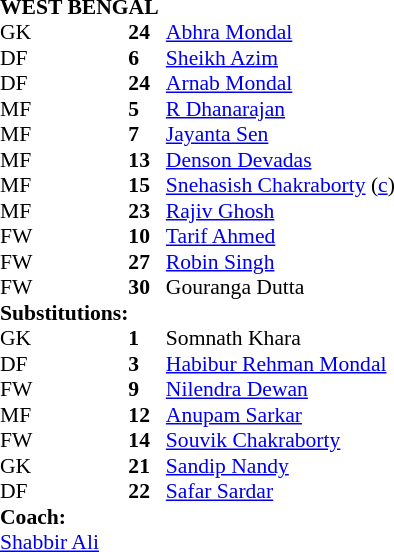<table style="font-size: 90%" cellspacing="0" cellpadding="0">
<tr>
<td colspan=4><strong>WEST BENGAL</strong></td>
</tr>
<tr>
<th width="25"></th>
<th width="25"></th>
</tr>
<tr>
<td>GK</td>
<td><strong>24</strong></td>
<td><a href='#'>Abhra Mondal</a></td>
</tr>
<tr>
<td>DF</td>
<td><strong>6</strong></td>
<td><a href='#'>Sheikh Azim</a></td>
</tr>
<tr>
<td>DF</td>
<td><strong>24</strong></td>
<td><a href='#'>Arnab Mondal</a></td>
</tr>
<tr>
<td>MF</td>
<td><strong>5</strong></td>
<td><a href='#'>R Dhanarajan</a></td>
</tr>
<tr>
<td>MF</td>
<td><strong>7</strong></td>
<td><a href='#'>Jayanta Sen</a></td>
</tr>
<tr>
<td>MF</td>
<td><strong>13</strong></td>
<td><a href='#'>Denson Devadas</a></td>
<td></td>
</tr>
<tr>
<td>MF</td>
<td><strong>15</strong></td>
<td><a href='#'>Snehasish Chakraborty</a> (<a href='#'>c</a>)</td>
</tr>
<tr>
<td>MF</td>
<td><strong>23</strong></td>
<td><a href='#'>Rajiv Ghosh</a></td>
<td></td>
</tr>
<tr>
<td>FW</td>
<td><strong>10</strong></td>
<td><a href='#'>Tarif Ahmed</a></td>
<td></td>
</tr>
<tr>
<td>FW</td>
<td><strong>27</strong></td>
<td><a href='#'>Robin Singh</a></td>
</tr>
<tr>
<td>FW</td>
<td><strong>30</strong></td>
<td>Gouranga Dutta</td>
<td></td>
</tr>
<tr>
<td><strong>Substitutions:</strong></td>
</tr>
<tr>
<td>GK</td>
<td><strong>1</strong></td>
<td>Somnath Khara</td>
</tr>
<tr>
<td>DF</td>
<td><strong>3</strong></td>
<td><a href='#'>Habibur Rehman Mondal</a></td>
</tr>
<tr>
<td>FW</td>
<td><strong>9</strong></td>
<td><a href='#'>Nilendra Dewan</a></td>
</tr>
<tr>
<td>MF</td>
<td><strong>12</strong></td>
<td><a href='#'>Anupam Sarkar</a></td>
</tr>
<tr>
<td>FW</td>
<td><strong>14</strong></td>
<td><a href='#'>Souvik Chakraborty</a></td>
<td></td>
</tr>
<tr>
<td>GK</td>
<td><strong>21</strong></td>
<td><a href='#'>Sandip Nandy</a></td>
</tr>
<tr>
<td>DF</td>
<td><strong>22</strong></td>
<td><a href='#'>Safar Sardar</a></td>
<td></td>
</tr>
<tr>
<td colspan=3><strong>Coach:</strong></td>
</tr>
<tr>
<td colspan=3><a href='#'>Shabbir Ali</a></td>
</tr>
</table>
